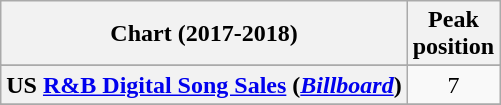<table class="wikitable sortable plainrowheaders" style="text-align:center">
<tr>
<th scope="col">Chart (2017-2018)</th>
<th scope="col">Peak<br>position</th>
</tr>
<tr>
</tr>
<tr>
</tr>
<tr>
</tr>
<tr>
<th scope="row">US <a href='#'>R&B Digital Song Sales</a> (<em><a href='#'>Billboard</a></em>)</th>
<td style="text-align:center;">7</td>
</tr>
<tr>
</tr>
</table>
